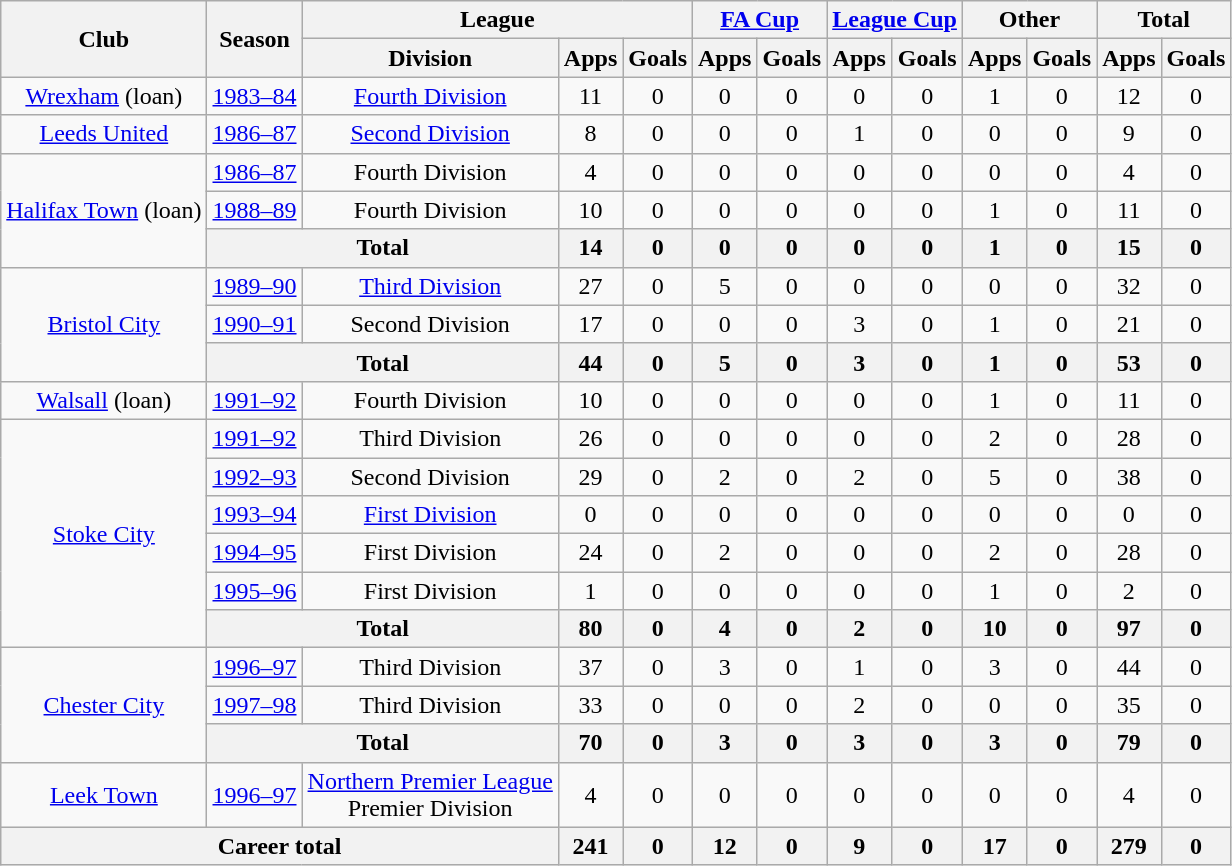<table class="wikitable" style="text-align: center;">
<tr>
<th rowspan="2">Club</th>
<th rowspan="2">Season</th>
<th colspan="3">League</th>
<th colspan="2"><a href='#'>FA Cup</a></th>
<th colspan="2"><a href='#'>League Cup</a></th>
<th colspan="2">Other</th>
<th colspan="2">Total</th>
</tr>
<tr>
<th>Division</th>
<th>Apps</th>
<th>Goals</th>
<th>Apps</th>
<th>Goals</th>
<th>Apps</th>
<th>Goals</th>
<th>Apps</th>
<th>Goals</th>
<th>Apps</th>
<th>Goals</th>
</tr>
<tr>
<td><a href='#'>Wrexham</a> (loan)</td>
<td><a href='#'>1983–84</a></td>
<td><a href='#'>Fourth Division</a></td>
<td>11</td>
<td>0</td>
<td>0</td>
<td>0</td>
<td>0</td>
<td>0</td>
<td>1</td>
<td>0</td>
<td>12</td>
<td>0</td>
</tr>
<tr>
<td><a href='#'>Leeds United</a></td>
<td><a href='#'>1986–87</a></td>
<td><a href='#'>Second Division</a></td>
<td>8</td>
<td>0</td>
<td>0</td>
<td>0</td>
<td>1</td>
<td>0</td>
<td>0</td>
<td>0</td>
<td>9</td>
<td>0</td>
</tr>
<tr>
<td rowspan="3"><a href='#'>Halifax Town</a> (loan)</td>
<td><a href='#'>1986–87</a></td>
<td>Fourth Division</td>
<td>4</td>
<td>0</td>
<td>0</td>
<td>0</td>
<td>0</td>
<td>0</td>
<td>0</td>
<td>0</td>
<td>4</td>
<td>0</td>
</tr>
<tr>
<td><a href='#'>1988–89</a></td>
<td>Fourth Division</td>
<td>10</td>
<td>0</td>
<td>0</td>
<td>0</td>
<td>0</td>
<td>0</td>
<td>1</td>
<td>0</td>
<td>11</td>
<td>0</td>
</tr>
<tr>
<th colspan="2">Total</th>
<th>14</th>
<th>0</th>
<th>0</th>
<th>0</th>
<th>0</th>
<th>0</th>
<th>1</th>
<th>0</th>
<th>15</th>
<th>0</th>
</tr>
<tr>
<td rowspan="3"><a href='#'>Bristol City</a></td>
<td><a href='#'>1989–90</a></td>
<td><a href='#'>Third Division</a></td>
<td>27</td>
<td>0</td>
<td>5</td>
<td>0</td>
<td>0</td>
<td>0</td>
<td>0</td>
<td>0</td>
<td>32</td>
<td>0</td>
</tr>
<tr>
<td><a href='#'>1990–91</a></td>
<td>Second Division</td>
<td>17</td>
<td>0</td>
<td>0</td>
<td>0</td>
<td>3</td>
<td>0</td>
<td>1</td>
<td>0</td>
<td>21</td>
<td>0</td>
</tr>
<tr>
<th colspan="2">Total</th>
<th>44</th>
<th>0</th>
<th>5</th>
<th>0</th>
<th>3</th>
<th>0</th>
<th>1</th>
<th>0</th>
<th>53</th>
<th>0</th>
</tr>
<tr>
<td><a href='#'>Walsall</a> (loan)</td>
<td><a href='#'>1991–92</a></td>
<td>Fourth Division</td>
<td>10</td>
<td>0</td>
<td>0</td>
<td>0</td>
<td>0</td>
<td>0</td>
<td>1</td>
<td>0</td>
<td>11</td>
<td>0</td>
</tr>
<tr>
<td rowspan="6"><a href='#'>Stoke City</a></td>
<td><a href='#'>1991–92</a></td>
<td>Third Division</td>
<td>26</td>
<td>0</td>
<td>0</td>
<td>0</td>
<td>0</td>
<td>0</td>
<td>2</td>
<td>0</td>
<td>28</td>
<td>0</td>
</tr>
<tr>
<td><a href='#'>1992–93</a></td>
<td>Second Division</td>
<td>29</td>
<td>0</td>
<td>2</td>
<td>0</td>
<td>2</td>
<td>0</td>
<td>5</td>
<td>0</td>
<td>38</td>
<td>0</td>
</tr>
<tr>
<td><a href='#'>1993–94</a></td>
<td><a href='#'>First Division</a></td>
<td>0</td>
<td>0</td>
<td>0</td>
<td>0</td>
<td>0</td>
<td>0</td>
<td>0</td>
<td>0</td>
<td>0</td>
<td>0</td>
</tr>
<tr>
<td><a href='#'>1994–95</a></td>
<td>First Division</td>
<td>24</td>
<td>0</td>
<td>2</td>
<td>0</td>
<td>0</td>
<td>0</td>
<td>2</td>
<td>0</td>
<td>28</td>
<td>0</td>
</tr>
<tr>
<td><a href='#'>1995–96</a></td>
<td>First Division</td>
<td>1</td>
<td>0</td>
<td>0</td>
<td>0</td>
<td>0</td>
<td>0</td>
<td>1</td>
<td>0</td>
<td>2</td>
<td>0</td>
</tr>
<tr>
<th colspan="2">Total</th>
<th>80</th>
<th>0</th>
<th>4</th>
<th>0</th>
<th>2</th>
<th>0</th>
<th>10</th>
<th>0</th>
<th>97</th>
<th>0</th>
</tr>
<tr>
<td rowspan="3"><a href='#'>Chester City</a></td>
<td><a href='#'>1996–97</a></td>
<td>Third Division</td>
<td>37</td>
<td>0</td>
<td>3</td>
<td>0</td>
<td>1</td>
<td>0</td>
<td>3</td>
<td>0</td>
<td>44</td>
<td>0</td>
</tr>
<tr>
<td><a href='#'>1997–98</a></td>
<td>Third Division</td>
<td>33</td>
<td>0</td>
<td>0</td>
<td>0</td>
<td>2</td>
<td>0</td>
<td>0</td>
<td>0</td>
<td>35</td>
<td>0</td>
</tr>
<tr>
<th colspan="2">Total</th>
<th>70</th>
<th>0</th>
<th>3</th>
<th>0</th>
<th>3</th>
<th>0</th>
<th>3</th>
<th>0</th>
<th>79</th>
<th>0</th>
</tr>
<tr>
<td><a href='#'>Leek Town</a></td>
<td><a href='#'>1996–97</a></td>
<td><a href='#'>Northern Premier League</a><br>Premier Division</td>
<td>4</td>
<td>0</td>
<td>0</td>
<td>0</td>
<td>0</td>
<td>0</td>
<td>0</td>
<td>0</td>
<td>4</td>
<td>0</td>
</tr>
<tr>
<th colspan="3">Career total</th>
<th>241</th>
<th>0</th>
<th>12</th>
<th>0</th>
<th>9</th>
<th>0</th>
<th>17</th>
<th>0</th>
<th>279</th>
<th>0</th>
</tr>
</table>
